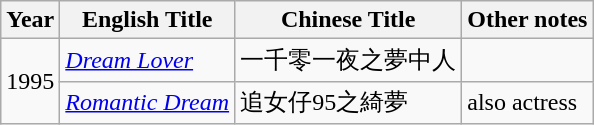<table class="wikitable">
<tr>
<th>Year</th>
<th>English Title</th>
<th>Chinese Title</th>
<th>Other notes</th>
</tr>
<tr>
<td rowspan="2">1995</td>
<td><em><a href='#'>Dream Lover</a></em></td>
<td>一千零一夜之夢中人</td>
<td></td>
</tr>
<tr>
<td><em><a href='#'>Romantic Dream</a></em></td>
<td>追女仔95之綺夢</td>
<td>also actress</td>
</tr>
</table>
